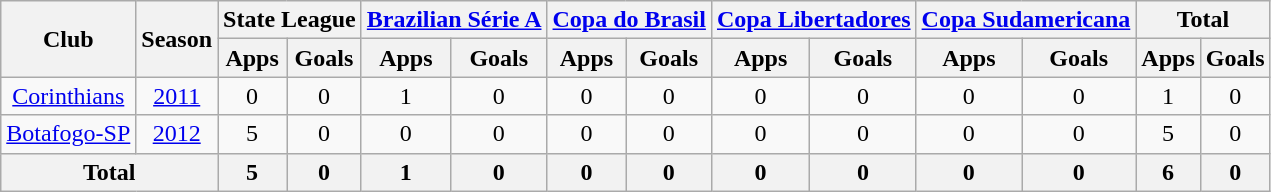<table class="wikitable" style="text-align: center;">
<tr>
<th rowspan="2">Club</th>
<th rowspan="2">Season</th>
<th colspan="2">State League</th>
<th colspan="2"><a href='#'>Brazilian Série A</a></th>
<th colspan="2"><a href='#'>Copa do Brasil</a></th>
<th colspan="2"><a href='#'>Copa Libertadores</a></th>
<th colspan="2"><a href='#'>Copa Sudamericana</a></th>
<th colspan="2">Total</th>
</tr>
<tr>
<th>Apps</th>
<th>Goals</th>
<th>Apps</th>
<th>Goals</th>
<th>Apps</th>
<th>Goals</th>
<th>Apps</th>
<th>Goals</th>
<th>Apps</th>
<th>Goals</th>
<th>Apps</th>
<th>Goals</th>
</tr>
<tr>
<td rowspan="1" valign="center"><a href='#'>Corinthians</a></td>
<td><a href='#'>2011</a></td>
<td>0</td>
<td>0</td>
<td>1</td>
<td>0</td>
<td>0</td>
<td>0</td>
<td>0</td>
<td>0</td>
<td>0</td>
<td>0</td>
<td>1</td>
<td>0</td>
</tr>
<tr>
<td rowspan="1" valign="center"><a href='#'>Botafogo-SP</a></td>
<td><a href='#'>2012</a></td>
<td>5</td>
<td>0</td>
<td>0</td>
<td>0</td>
<td>0</td>
<td>0</td>
<td>0</td>
<td>0</td>
<td>0</td>
<td>0</td>
<td>5</td>
<td>0</td>
</tr>
<tr>
<th colspan="2"><strong>Total</strong></th>
<th>5</th>
<th>0</th>
<th>1</th>
<th>0</th>
<th>0</th>
<th>0</th>
<th>0</th>
<th>0</th>
<th>0</th>
<th>0</th>
<th>6</th>
<th>0</th>
</tr>
</table>
